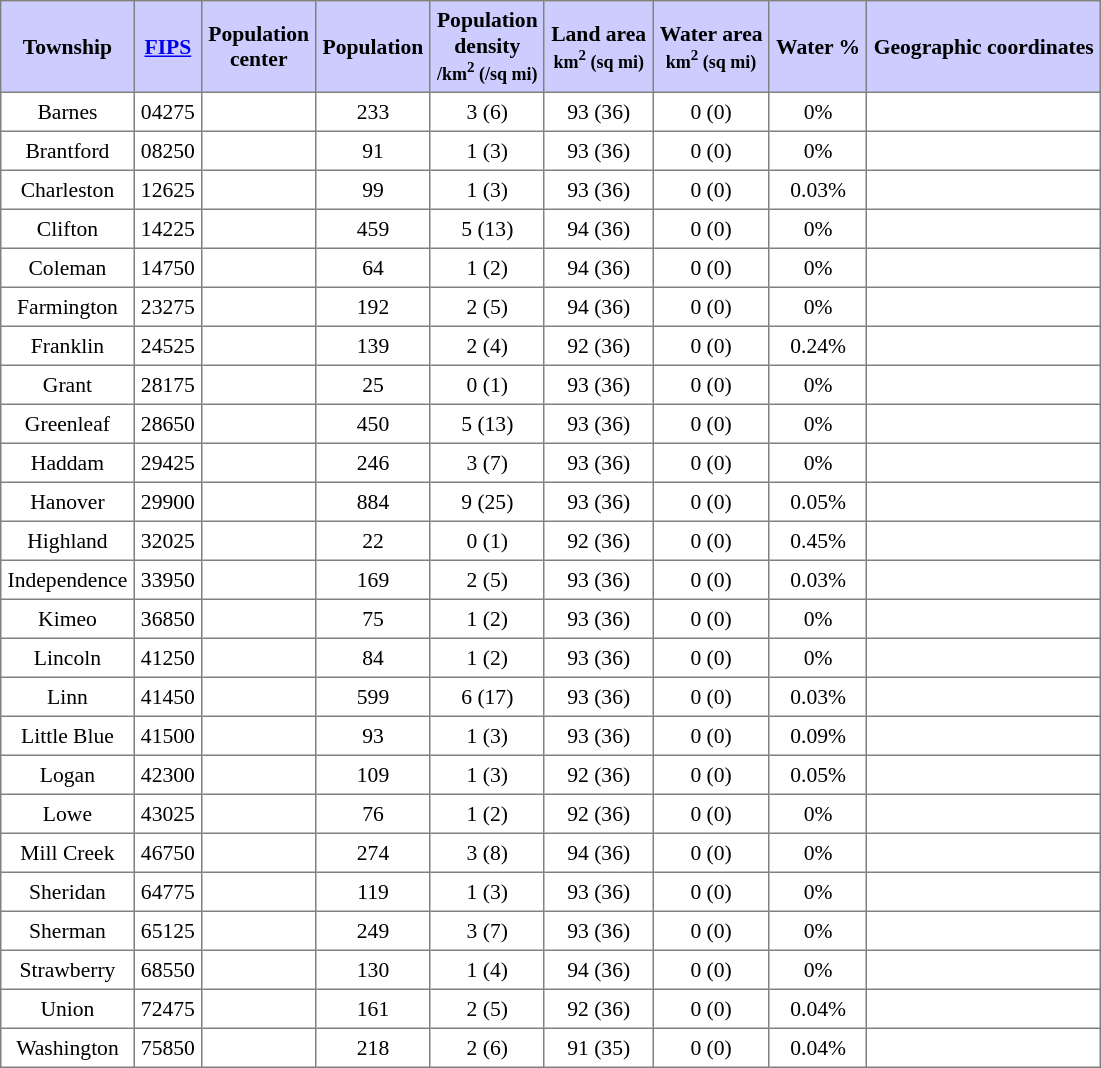<table class="toccolours" border=1 cellspacing=0 cellpadding=4 style="text-align:center; border-collapse:collapse; font-size:90%;">
<tr style="background:#ccccff">
<th>Township</th>
<th><a href='#'>FIPS</a></th>
<th>Population<br>center</th>
<th>Population</th>
<th>Population<br>density<br><small>/km<sup>2</sup> (/sq mi)</small></th>
<th>Land area<br><small>km<sup>2</sup> (sq mi)</small></th>
<th>Water area<br><small>km<sup>2</sup> (sq mi)</small></th>
<th>Water %</th>
<th>Geographic coordinates</th>
</tr>
<tr>
<td>Barnes</td>
<td>04275</td>
<td></td>
<td>233</td>
<td>3 (6)</td>
<td>93 (36)</td>
<td>0 (0)</td>
<td>0%</td>
<td></td>
</tr>
<tr>
<td>Brantford</td>
<td>08250</td>
<td></td>
<td>91</td>
<td>1 (3)</td>
<td>93 (36)</td>
<td>0 (0)</td>
<td>0%</td>
<td></td>
</tr>
<tr>
<td>Charleston</td>
<td>12625</td>
<td></td>
<td>99</td>
<td>1 (3)</td>
<td>93 (36)</td>
<td>0 (0)</td>
<td>0.03%</td>
<td></td>
</tr>
<tr>
<td>Clifton</td>
<td>14225</td>
<td></td>
<td>459</td>
<td>5 (13)</td>
<td>94 (36)</td>
<td>0 (0)</td>
<td>0%</td>
<td></td>
</tr>
<tr>
<td>Coleman</td>
<td>14750</td>
<td></td>
<td>64</td>
<td>1 (2)</td>
<td>94 (36)</td>
<td>0 (0)</td>
<td>0%</td>
<td></td>
</tr>
<tr>
<td>Farmington</td>
<td>23275</td>
<td></td>
<td>192</td>
<td>2 (5)</td>
<td>94 (36)</td>
<td>0 (0)</td>
<td>0%</td>
<td></td>
</tr>
<tr>
<td>Franklin</td>
<td>24525</td>
<td></td>
<td>139</td>
<td>2 (4)</td>
<td>92 (36)</td>
<td>0 (0)</td>
<td>0.24%</td>
<td></td>
</tr>
<tr>
<td>Grant</td>
<td>28175</td>
<td></td>
<td>25</td>
<td>0 (1)</td>
<td>93 (36)</td>
<td>0 (0)</td>
<td>0%</td>
<td></td>
</tr>
<tr>
<td>Greenleaf</td>
<td>28650</td>
<td></td>
<td>450</td>
<td>5 (13)</td>
<td>93 (36)</td>
<td>0 (0)</td>
<td>0%</td>
<td></td>
</tr>
<tr>
<td>Haddam</td>
<td>29425</td>
<td></td>
<td>246</td>
<td>3 (7)</td>
<td>93 (36)</td>
<td>0 (0)</td>
<td>0%</td>
<td></td>
</tr>
<tr>
<td>Hanover</td>
<td>29900</td>
<td></td>
<td>884</td>
<td>9 (25)</td>
<td>93 (36)</td>
<td>0 (0)</td>
<td>0.05%</td>
<td></td>
</tr>
<tr>
<td>Highland</td>
<td>32025</td>
<td></td>
<td>22</td>
<td>0 (1)</td>
<td>92 (36)</td>
<td>0 (0)</td>
<td>0.45%</td>
<td></td>
</tr>
<tr>
<td>Independence</td>
<td>33950</td>
<td></td>
<td>169</td>
<td>2 (5)</td>
<td>93 (36)</td>
<td>0 (0)</td>
<td>0.03%</td>
<td></td>
</tr>
<tr>
<td>Kimeo</td>
<td>36850</td>
<td></td>
<td>75</td>
<td>1 (2)</td>
<td>93 (36)</td>
<td>0 (0)</td>
<td>0%</td>
<td></td>
</tr>
<tr>
<td>Lincoln</td>
<td>41250</td>
<td></td>
<td>84</td>
<td>1 (2)</td>
<td>93 (36)</td>
<td>0 (0)</td>
<td>0%</td>
<td></td>
</tr>
<tr>
<td>Linn</td>
<td>41450</td>
<td></td>
<td>599</td>
<td>6 (17)</td>
<td>93 (36)</td>
<td>0 (0)</td>
<td>0.03%</td>
<td></td>
</tr>
<tr>
<td>Little Blue</td>
<td>41500</td>
<td></td>
<td>93</td>
<td>1 (3)</td>
<td>93 (36)</td>
<td>0 (0)</td>
<td>0.09%</td>
<td></td>
</tr>
<tr>
<td>Logan</td>
<td>42300</td>
<td></td>
<td>109</td>
<td>1 (3)</td>
<td>92 (36)</td>
<td>0 (0)</td>
<td>0.05%</td>
<td></td>
</tr>
<tr>
<td>Lowe</td>
<td>43025</td>
<td></td>
<td>76</td>
<td>1 (2)</td>
<td>92 (36)</td>
<td>0 (0)</td>
<td>0%</td>
<td></td>
</tr>
<tr>
<td>Mill Creek</td>
<td>46750</td>
<td></td>
<td>274</td>
<td>3 (8)</td>
<td>94 (36)</td>
<td>0 (0)</td>
<td>0%</td>
<td></td>
</tr>
<tr>
<td>Sheridan</td>
<td>64775</td>
<td></td>
<td>119</td>
<td>1 (3)</td>
<td>93 (36)</td>
<td>0 (0)</td>
<td>0%</td>
<td></td>
</tr>
<tr>
<td>Sherman</td>
<td>65125</td>
<td></td>
<td>249</td>
<td>3 (7)</td>
<td>93 (36)</td>
<td>0 (0)</td>
<td>0%</td>
<td></td>
</tr>
<tr>
<td>Strawberry</td>
<td>68550</td>
<td></td>
<td>130</td>
<td>1 (4)</td>
<td>94 (36)</td>
<td>0 (0)</td>
<td>0%</td>
<td></td>
</tr>
<tr>
<td>Union</td>
<td>72475</td>
<td></td>
<td>161</td>
<td>2 (5)</td>
<td>92 (36)</td>
<td>0 (0)</td>
<td>0.04%</td>
<td></td>
</tr>
<tr>
<td>Washington</td>
<td>75850</td>
<td></td>
<td>218</td>
<td>2 (6)</td>
<td>91 (35)</td>
<td>0 (0)</td>
<td>0.04%</td>
<td></td>
</tr>
</table>
